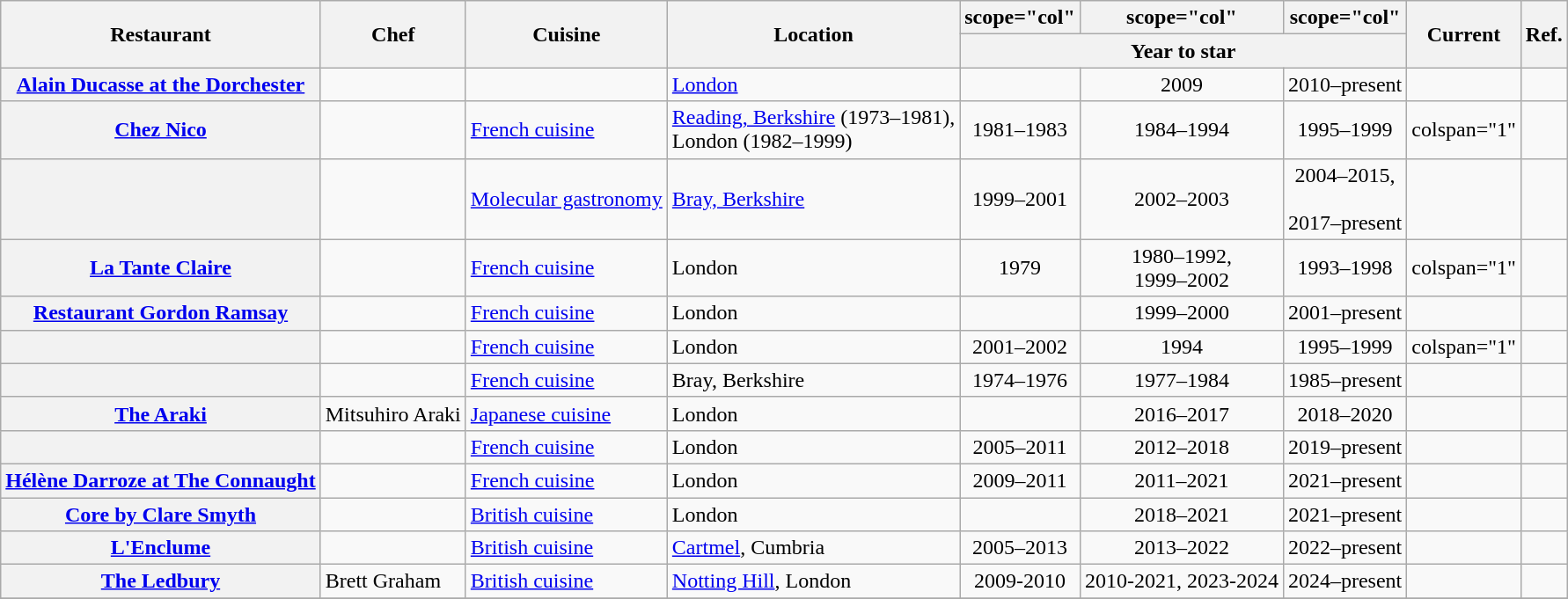<table class="wikitable sortable plainrowheaders">
<tr>
<th scope="col" rowspan="2">Restaurant</th>
<th scope="col" rowspan="2">Chef</th>
<th scope="col" rowspan="2">Cuisine</th>
<th scope="col" rowspan="2">Location</th>
<th>scope="col" </th>
<th>scope="col" </th>
<th>scope="col" </th>
<th scope="col" rowspan="2">Current</th>
<th scope="col" class="unsortable" rowspan="2">Ref.</th>
</tr>
<tr class="unsortable">
<th scope="col" colspan="3">Year to star</th>
</tr>
<tr>
<th scope="row"><a href='#'>Alain Ducasse at the Dorchester</a></th>
<td></td>
<td></td>
<td><a href='#'>London</a></td>
<td></td>
<td align=center>2009</td>
<td align=center>2010–present</td>
<td></td>
<td align=center></td>
</tr>
<tr>
<th scope="row"><a href='#'>Chez Nico</a></th>
<td></td>
<td><a href='#'>French cuisine</a></td>
<td><a href='#'>Reading, Berkshire</a> (1973–1981),<br>London (1982–1999)</td>
<td align=center>1981–1983</td>
<td align=center>1984–1994</td>
<td align=center>1995–1999</td>
<td>colspan="1" </td>
<td align=center></td>
</tr>
<tr>
<th scope="row"></th>
<td></td>
<td><a href='#'>Molecular gastronomy</a></td>
<td><a href='#'>Bray, Berkshire</a></td>
<td align=center>1999–2001</td>
<td align=center>2002–2003</td>
<td align=center>2004–2015,<br><br>2017–present</td>
<td></td>
<td align=center></td>
</tr>
<tr>
<th scope="row"><a href='#'>La Tante Claire</a></th>
<td></td>
<td><a href='#'>French cuisine</a></td>
<td>London</td>
<td align=center>1979</td>
<td align=center>1980–1992,<br>1999–2002</td>
<td align=center>1993–1998</td>
<td>colspan="1" </td>
<td align=center></td>
</tr>
<tr>
<th scope="row"><a href='#'>Restaurant Gordon Ramsay</a></th>
<td></td>
<td><a href='#'>French cuisine</a></td>
<td>London</td>
<td align=center></td>
<td align=center>1999–2000</td>
<td align=center>2001–present</td>
<td></td>
<td align=center></td>
</tr>
<tr>
<th scope="row"></th>
<td></td>
<td><a href='#'>French cuisine</a></td>
<td>London</td>
<td align=center>2001–2002</td>
<td align=center>1994</td>
<td align=center>1995–1999</td>
<td>colspan="1" </td>
<td align=center></td>
</tr>
<tr>
<th scope="row"></th>
<td></td>
<td><a href='#'>French cuisine</a></td>
<td>Bray, Berkshire</td>
<td align=center>1974–1976</td>
<td align=center>1977–1984</td>
<td align=center>1985–present</td>
<td></td>
<td align=center></td>
</tr>
<tr>
<th scope="row"><a href='#'>The Araki</a></th>
<td>Mitsuhiro Araki</td>
<td><a href='#'>Japanese cuisine</a></td>
<td>London</td>
<td align=center></td>
<td align=center>2016–2017</td>
<td align=center>2018–2020</td>
<td></td>
<td align=center></td>
</tr>
<tr>
<th scope="row"></th>
<td></td>
<td><a href='#'>French cuisine</a></td>
<td>London</td>
<td align=center>2005–2011</td>
<td align=center>2012–2018</td>
<td align=center>2019–present</td>
<td></td>
<td align=center></td>
</tr>
<tr>
<th scope="row"><a href='#'>Hélène Darroze at The Connaught</a></th>
<td></td>
<td><a href='#'>French cuisine</a></td>
<td>London</td>
<td align=center>2009–2011</td>
<td align=center>2011–2021</td>
<td align=center>2021–present</td>
<td></td>
<td align=center></td>
</tr>
<tr>
<th scope="row"><a href='#'>Core by Clare Smyth</a></th>
<td></td>
<td><a href='#'>British cuisine</a></td>
<td>London</td>
<td align=center></td>
<td align=center>2018–2021</td>
<td align=center>2021–present</td>
<td></td>
<td align=center></td>
</tr>
<tr>
<th scope="row"><a href='#'>L'Enclume</a></th>
<td></td>
<td><a href='#'>British cuisine</a></td>
<td><a href='#'>Cartmel</a>, Cumbria</td>
<td align=center>2005–2013</td>
<td align=center>2013–2022</td>
<td align=center>2022–present</td>
<td></td>
<td align=center></td>
</tr>
<tr>
<th scope="row"><a href='#'>The Ledbury</a></th>
<td>Brett Graham</td>
<td><a href='#'>British cuisine</a></td>
<td><a href='#'>Notting Hill</a>, London</td>
<td align=center>2009-2010</td>
<td align=center>2010-2021, 2023-2024</td>
<td align=center>2024–present</td>
<td></td>
<td align=center></td>
</tr>
<tr>
</tr>
</table>
